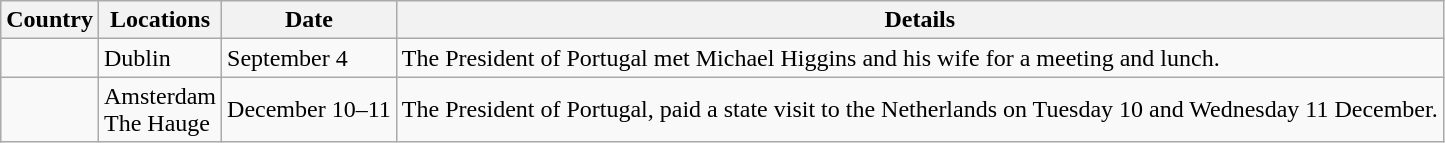<table class="wikitable">
<tr>
<th>Country</th>
<th>Locations</th>
<th>Date</th>
<th>Details</th>
</tr>
<tr>
<td></td>
<td>Dublin</td>
<td>September 4</td>
<td>The President of Portugal met Michael Higgins and his wife for a meeting and lunch.</td>
</tr>
<tr>
<td></td>
<td>Amsterdam <br> The Hauge</td>
<td>December 10–11</td>
<td>The President of Portugal, paid a state visit to the Netherlands on Tuesday 10 and Wednesday 11 December.</td>
</tr>
</table>
